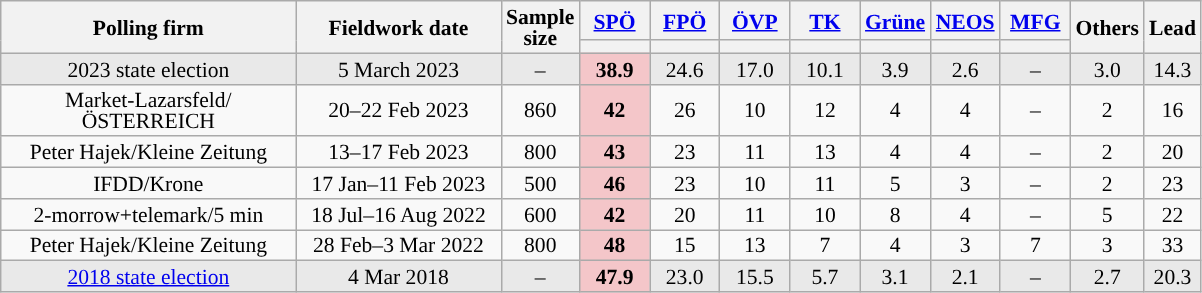<table class="wikitable sortable" style="text-align:center;font-size:90%;line-height:14px;">
<tr>
<th rowspan="2" style="width:190px;">Polling firm</th>
<th rowspan="2" style="width:130px;">Fieldwork date</th>
<th rowspan="2" style="width:35px;">Sample<br>size</th>
<th class="unsortable" style="width:40px;"><a href='#'>SPÖ</a></th>
<th class="unsortable" style="width:40px;"><a href='#'>FPÖ</a></th>
<th class="unsortable" style="width:40px;"><a href='#'>ÖVP</a></th>
<th class="unsortable" style="width:40px;"><a href='#'>TK</a></th>
<th class="unsortable" style="width:40px;"><a href='#'>Grüne</a></th>
<th class="unsortable" style="width:40px;"><a href='#'>NEOS</a></th>
<th class="unsortable" style="width:40px;"><a href='#'>MFG</a></th>
<th rowspan="2" class="unsortable" style="width:40px;">Others</th>
<th rowspan="2" style="width:30px;">Lead</th>
</tr>
<tr>
<th style="background:"></th>
<th style="background:"></th>
<th style="background:"></th>
<th style="background:"></th>
<th style="background:"></th>
<th style="background:"></th>
<th style="background:"></th>
</tr>
<tr style="background:#E9E9E9;">
<td>2023 state election</td>
<td data-sort-value="2023-03-05">5 March 2023</td>
<td>–</td>
<td style="background:#F4C6C9;"><strong>38.9</strong></td>
<td>24.6</td>
<td>17.0</td>
<td>10.1</td>
<td>3.9</td>
<td>2.6</td>
<td>–</td>
<td>3.0</td>
<td style="background:">14.3</td>
</tr>
<tr>
<td>Market-Lazarsfeld/ÖSTERREICH</td>
<td data-sort-value="2023-02-22">20–22 Feb 2023</td>
<td>860</td>
<td style="background:#F4C6C9;"><strong>42</strong></td>
<td>26</td>
<td>10</td>
<td>12</td>
<td>4</td>
<td>4</td>
<td>–</td>
<td>2</td>
<td style="background:">16</td>
</tr>
<tr>
<td>Peter Hajek/Kleine Zeitung</td>
<td data-sort-value="2023-02-17">13–17 Feb 2023</td>
<td>800</td>
<td style="background:#F4C6C9;"><strong>43</strong></td>
<td>23</td>
<td>11</td>
<td>13</td>
<td>4</td>
<td>4</td>
<td>–</td>
<td>2</td>
<td style="background:">20</td>
</tr>
<tr>
<td>IFDD/Krone</td>
<td data-sort-value="2023-02-15">17 Jan–11 Feb 2023</td>
<td>500</td>
<td style="background:#F4C6C9;"><strong>46</strong></td>
<td>23</td>
<td>10</td>
<td>11</td>
<td>5</td>
<td>3</td>
<td>–</td>
<td>2</td>
<td style="background:">23</td>
</tr>
<tr>
<td>2-morrow+telemark/5 min</td>
<td data-sort-value="2022-09-02">18 Jul–16 Aug 2022</td>
<td>600</td>
<td style="background:#F4C6C9;"><strong>42</strong></td>
<td>20</td>
<td>11</td>
<td>10</td>
<td>8</td>
<td>4</td>
<td>–</td>
<td>5</td>
<td style="background:">22</td>
</tr>
<tr>
<td>Peter Hajek/Kleine Zeitung</td>
<td data-sort-value="2022-03-06">28 Feb–3 Mar 2022</td>
<td>800</td>
<td style="background:#F4C6C9;"><strong>48</strong></td>
<td>15</td>
<td>13</td>
<td>7</td>
<td>4</td>
<td>3</td>
<td>7</td>
<td>3</td>
<td style="background:">33</td>
</tr>
<tr style="background:#E9E9E9;">
<td><a href='#'>2018 state election</a></td>
<td data-sort-value="2013-03-03">4 Mar 2018</td>
<td>–</td>
<td style="background:#F4C6C9;"><strong>47.9</strong></td>
<td>23.0</td>
<td>15.5</td>
<td>5.7</td>
<td>3.1</td>
<td>2.1</td>
<td>–</td>
<td>2.7</td>
<td style="background:">20.3</td>
</tr>
</table>
